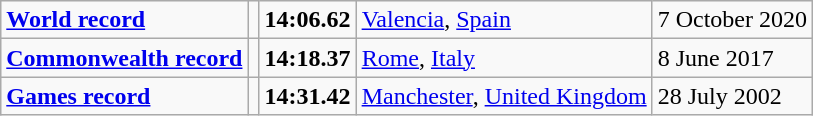<table class="wikitable">
<tr>
<td><a href='#'><strong>World record</strong></a></td>
<td></td>
<td><strong>14:06.62 </strong></td>
<td><a href='#'>Valencia</a>, <a href='#'>Spain</a></td>
<td>7 October 2020</td>
</tr>
<tr>
<td><a href='#'><strong>Commonwealth record</strong></a></td>
<td></td>
<td><strong>14:18.37</strong></td>
<td><a href='#'>Rome</a>, <a href='#'>Italy</a></td>
<td>8 June 2017</td>
</tr>
<tr>
<td><a href='#'><strong>Games record</strong></a></td>
<td></td>
<td><strong>14:31.42</strong></td>
<td><a href='#'>Manchester</a>, <a href='#'>United Kingdom</a></td>
<td>28 July 2002</td>
</tr>
</table>
